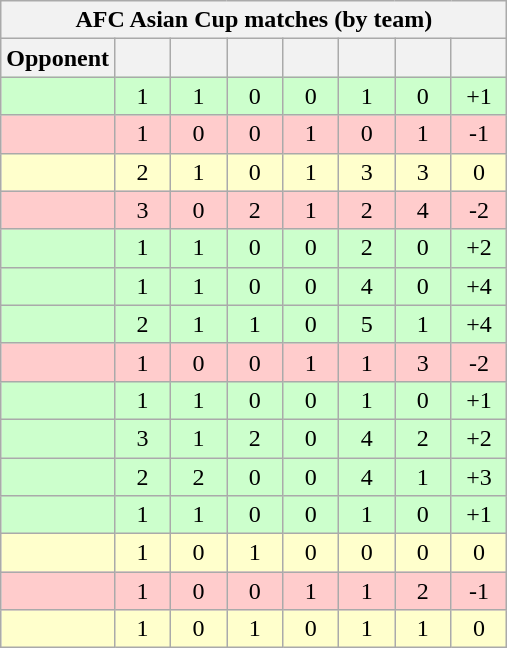<table class="wikitable sortable" style="text-align: center;">
<tr>
<th colspan=8>AFC Asian Cup matches (by team)</th>
</tr>
<tr>
<th width="30">Opponent</th>
<th width="30"></th>
<th width="30"></th>
<th width="30"></th>
<th width="30"></th>
<th width="30"></th>
<th width="30"></th>
<th width="30"></th>
</tr>
<tr bgcolor=#CCFFCC>
<td align="left"></td>
<td>1</td>
<td>1</td>
<td>0</td>
<td>0</td>
<td>1</td>
<td>0</td>
<td>+1</td>
</tr>
<tr bgcolor=#FFCCCC>
<td align="left"></td>
<td>1</td>
<td>0</td>
<td>0</td>
<td>1</td>
<td>0</td>
<td>1</td>
<td>-1</td>
</tr>
<tr bgcolor=#FFFFCC>
<td align="left"></td>
<td>2</td>
<td>1</td>
<td>0</td>
<td>1</td>
<td>3</td>
<td>3</td>
<td>0</td>
</tr>
<tr bgcolor=#FFCCCC>
<td align="left"></td>
<td>3</td>
<td>0</td>
<td>2</td>
<td>1</td>
<td>2</td>
<td>4</td>
<td>-2</td>
</tr>
<tr bgcolor=#CCFFCC>
<td align="left"></td>
<td>1</td>
<td>1</td>
<td>0</td>
<td>0</td>
<td>2</td>
<td>0</td>
<td>+2</td>
</tr>
<tr bgcolor=#CCFFCC>
<td align="left"></td>
<td>1</td>
<td>1</td>
<td>0</td>
<td>0</td>
<td>4</td>
<td>0</td>
<td>+4</td>
</tr>
<tr bgcolor=#CCFFCC>
<td align="left"></td>
<td>2</td>
<td>1</td>
<td>1</td>
<td>0</td>
<td>5</td>
<td>1</td>
<td>+4</td>
</tr>
<tr bgcolor=#FFCCCC>
<td align="left"></td>
<td>1</td>
<td>0</td>
<td>0</td>
<td>1</td>
<td>1</td>
<td>3</td>
<td>-2</td>
</tr>
<tr bgcolor=#CCFFCC>
<td align="left"></td>
<td>1</td>
<td>1</td>
<td>0</td>
<td>0</td>
<td>1</td>
<td>0</td>
<td>+1</td>
</tr>
<tr bgcolor=#CCFFCC>
<td align="left"></td>
<td>3</td>
<td>1</td>
<td>2</td>
<td>0</td>
<td>4</td>
<td>2</td>
<td>+2</td>
</tr>
<tr bgcolor=#CCFFCC>
<td align="left"></td>
<td>2</td>
<td>2</td>
<td>0</td>
<td>0</td>
<td>4</td>
<td>1</td>
<td>+3</td>
</tr>
<tr bgcolor=#CCFFCC>
<td align="left"></td>
<td>1</td>
<td>1</td>
<td>0</td>
<td>0</td>
<td>1</td>
<td>0</td>
<td>+1</td>
</tr>
<tr bgcolor=#FFFFCC>
<td align="left"></td>
<td>1</td>
<td>0</td>
<td>1</td>
<td>0</td>
<td>0</td>
<td>0</td>
<td>0</td>
</tr>
<tr bgcolor=#FFCCCC>
<td align="left"></td>
<td>1</td>
<td>0</td>
<td>0</td>
<td>1</td>
<td>1</td>
<td>2</td>
<td>-1</td>
</tr>
<tr bgcolor=#FFFFCC>
<td align="left"></td>
<td>1</td>
<td>0</td>
<td>1</td>
<td>0</td>
<td>1</td>
<td>1</td>
<td>0</td>
</tr>
</table>
